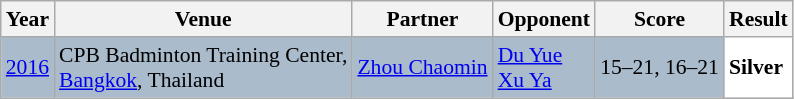<table class="sortable wikitable" style="font-size: 90%;">
<tr>
<th>Year</th>
<th>Venue</th>
<th>Partner</th>
<th>Opponent</th>
<th>Score</th>
<th>Result</th>
</tr>
<tr style="background:#AABBCC">
<td align="center"><a href='#'>2016</a></td>
<td align="left">CPB Badminton Training Center,<br><a href='#'>Bangkok</a>, Thailand</td>
<td align="left"> <a href='#'>Zhou Chaomin</a></td>
<td align="left"> <a href='#'>Du Yue</a><br> <a href='#'>Xu Ya</a></td>
<td align="left">15–21, 16–21</td>
<td style="text-align:left; background:white"> <strong>Silver</strong></td>
</tr>
</table>
